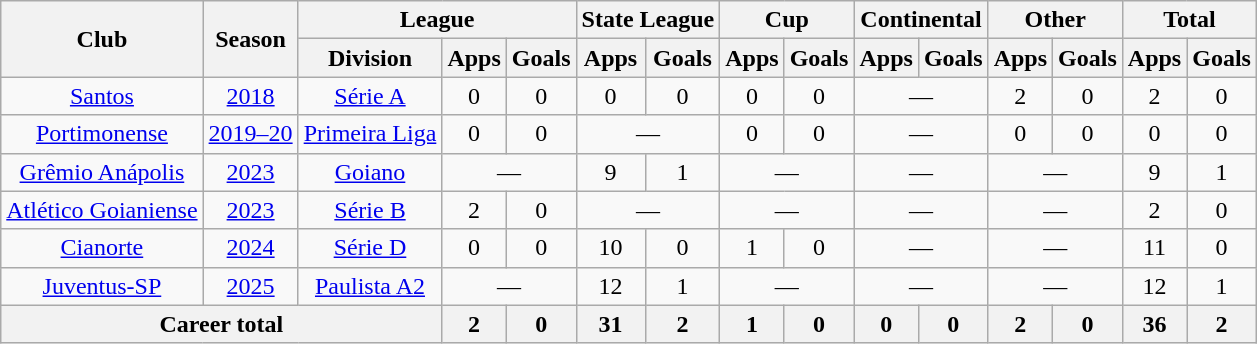<table class="wikitable" style="text-align:center">
<tr>
<th rowspan="2">Club</th>
<th rowspan="2">Season</th>
<th colspan="3">League</th>
<th colspan="2">State League</th>
<th colspan="2">Cup</th>
<th colspan="2">Continental</th>
<th colspan="2">Other</th>
<th colspan="2">Total</th>
</tr>
<tr>
<th>Division</th>
<th>Apps</th>
<th>Goals</th>
<th>Apps</th>
<th>Goals</th>
<th>Apps</th>
<th>Goals</th>
<th>Apps</th>
<th>Goals</th>
<th>Apps</th>
<th>Goals</th>
<th>Apps</th>
<th>Goals</th>
</tr>
<tr>
<td><a href='#'>Santos</a></td>
<td><a href='#'>2018</a></td>
<td><a href='#'>Série A</a></td>
<td>0</td>
<td>0</td>
<td>0</td>
<td>0</td>
<td>0</td>
<td>0</td>
<td colspan="2">—</td>
<td>2</td>
<td>0</td>
<td>2</td>
<td>0</td>
</tr>
<tr>
<td><a href='#'>Portimonense</a></td>
<td><a href='#'>2019–20</a></td>
<td><a href='#'>Primeira Liga</a></td>
<td>0</td>
<td>0</td>
<td colspan="2">—</td>
<td>0</td>
<td>0</td>
<td colspan="2">—</td>
<td>0</td>
<td>0</td>
<td>0</td>
<td>0</td>
</tr>
<tr>
<td><a href='#'>Grêmio Anápolis</a></td>
<td><a href='#'>2023</a></td>
<td><a href='#'>Goiano</a></td>
<td colspan="2">—</td>
<td>9</td>
<td>1</td>
<td colspan="2">—</td>
<td colspan="2">—</td>
<td colspan="2">—</td>
<td>9</td>
<td>1</td>
</tr>
<tr>
<td><a href='#'>Atlético Goianiense</a></td>
<td><a href='#'>2023</a></td>
<td><a href='#'>Série B</a></td>
<td>2</td>
<td>0</td>
<td colspan="2">—</td>
<td colspan="2">—</td>
<td colspan="2">—</td>
<td colspan="2">—</td>
<td>2</td>
<td>0</td>
</tr>
<tr>
<td><a href='#'>Cianorte</a></td>
<td><a href='#'>2024</a></td>
<td><a href='#'>Série D</a></td>
<td>0</td>
<td>0</td>
<td>10</td>
<td>0</td>
<td>1</td>
<td>0</td>
<td colspan="2">—</td>
<td colspan="2">—</td>
<td>11</td>
<td>0</td>
</tr>
<tr>
<td><a href='#'>Juventus-SP</a></td>
<td><a href='#'>2025</a></td>
<td><a href='#'>Paulista A2</a></td>
<td colspan="2">—</td>
<td>12</td>
<td>1</td>
<td colspan="2">—</td>
<td colspan="2">—</td>
<td colspan="2">—</td>
<td>12</td>
<td>1</td>
</tr>
<tr>
<th colspan="3">Career total</th>
<th>2</th>
<th>0</th>
<th>31</th>
<th>2</th>
<th>1</th>
<th>0</th>
<th>0</th>
<th>0</th>
<th>2</th>
<th>0</th>
<th>36</th>
<th>2</th>
</tr>
</table>
